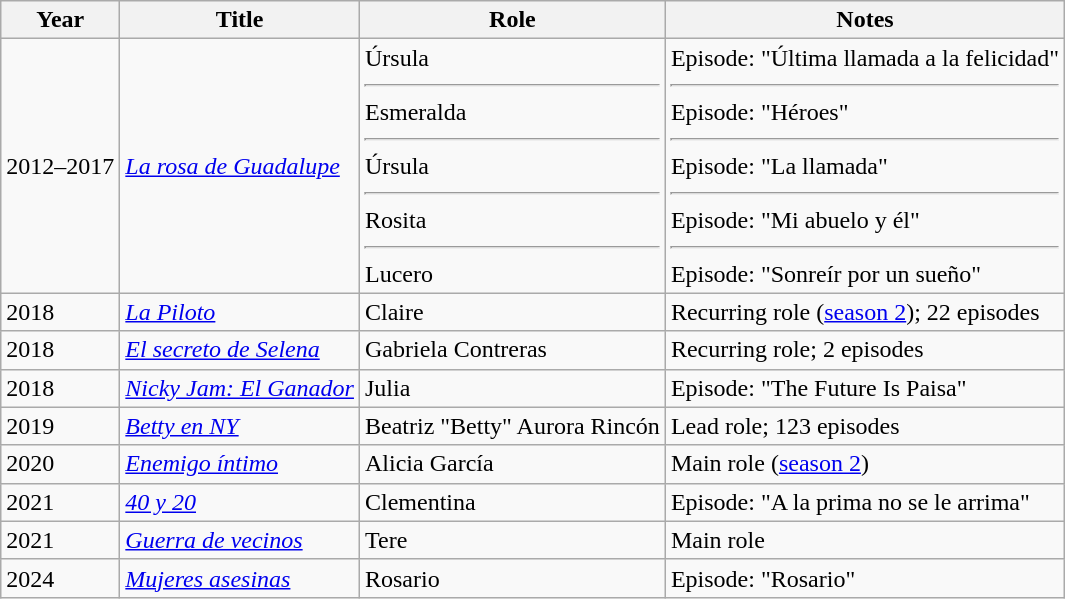<table class="wikitable sortable">
<tr>
<th>Year</th>
<th>Title</th>
<th>Role</th>
<th>Notes</th>
</tr>
<tr>
<td>2012–2017</td>
<td><em><a href='#'>La rosa de Guadalupe</a></em></td>
<td>Úrsula<hr>Esmeralda<hr>Úrsula<hr>Rosita<hr>Lucero</td>
<td>Episode: "Última llamada a la felicidad"<hr>Episode: "Héroes"<hr>Episode: "La llamada"<hr>Episode: "Mi abuelo y él"<hr>Episode: "Sonreír por un sueño"</td>
</tr>
<tr>
<td>2018</td>
<td><em><a href='#'>La Piloto</a></em></td>
<td>Claire</td>
<td>Recurring role (<a href='#'>season 2</a>); 22 episodes</td>
</tr>
<tr>
<td>2018</td>
<td><em><a href='#'>El secreto de Selena</a></em></td>
<td>Gabriela Contreras</td>
<td>Recurring role; 2 episodes</td>
</tr>
<tr>
<td>2018</td>
<td><em><a href='#'>Nicky Jam: El Ganador</a></em></td>
<td>Julia</td>
<td>Episode: "The Future Is Paisa"</td>
</tr>
<tr>
<td>2019</td>
<td><em><a href='#'>Betty en NY</a></em></td>
<td>Beatriz "Betty" Aurora Rincón</td>
<td>Lead role; 123 episodes</td>
</tr>
<tr>
<td>2020</td>
<td><em><a href='#'>Enemigo íntimo</a></em></td>
<td>Alicia García</td>
<td>Main role (<a href='#'>season 2</a>)</td>
</tr>
<tr>
<td>2021</td>
<td><em><a href='#'>40 y 20</a></em></td>
<td>Clementina</td>
<td>Episode: "A la prima no se le arrima"</td>
</tr>
<tr>
<td>2021</td>
<td><em><a href='#'>Guerra de vecinos</a></em></td>
<td>Tere</td>
<td>Main role</td>
</tr>
<tr>
<td>2024</td>
<td><em><a href='#'>Mujeres asesinas</a></em></td>
<td>Rosario</td>
<td>Episode: "Rosario"</td>
</tr>
</table>
